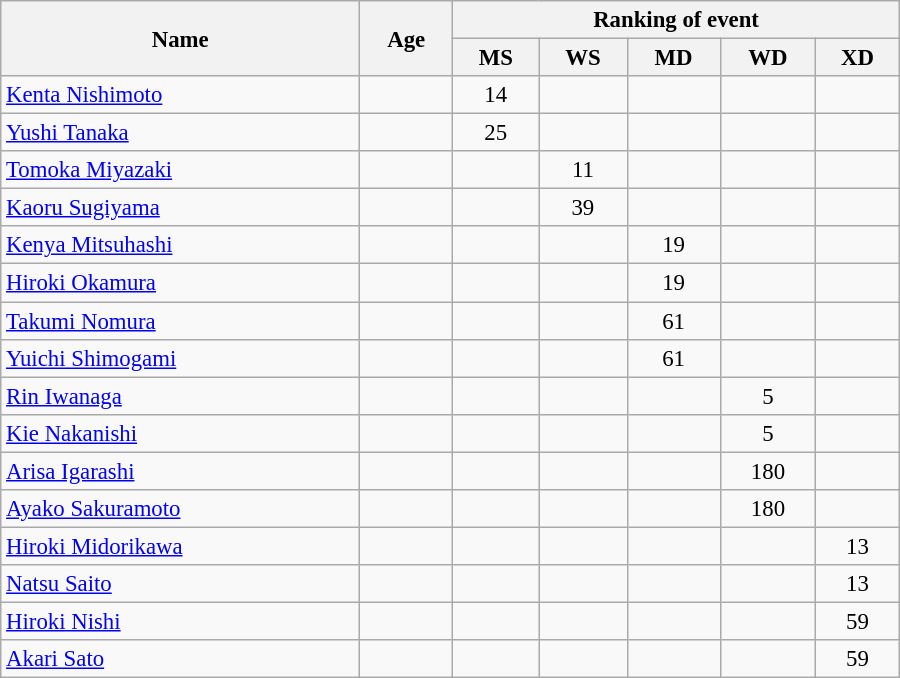<table class="wikitable" style="width:600px; font-size:95%; text-align:center">
<tr>
<th rowspan="2" align="left">Name</th>
<th rowspan="2" align="left">Age</th>
<th colspan="5" align="center">Ranking of event</th>
</tr>
<tr>
<th align="left">MS</th>
<th align="left">WS</th>
<th align="left">MD</th>
<th align="left">WD</th>
<th align="left">XD</th>
</tr>
<tr>
<td align="left"><a href='#'>Kenta Nishimoto</a></td>
<td align="left"></td>
<td>14</td>
<td></td>
<td></td>
<td></td>
<td></td>
</tr>
<tr>
<td align="left"><a href='#'>Yushi Tanaka</a></td>
<td align="left"></td>
<td>25</td>
<td></td>
<td></td>
<td></td>
<td></td>
</tr>
<tr>
<td align="left"><a href='#'>Tomoka Miyazaki</a></td>
<td align="left"></td>
<td></td>
<td>11</td>
<td></td>
<td></td>
<td></td>
</tr>
<tr>
<td align="left"><a href='#'>Kaoru Sugiyama</a></td>
<td align="left"></td>
<td></td>
<td>39</td>
<td></td>
<td></td>
<td></td>
</tr>
<tr>
<td align="left"><a href='#'>Kenya Mitsuhashi</a></td>
<td align="left"></td>
<td></td>
<td></td>
<td>19</td>
<td></td>
<td></td>
</tr>
<tr>
<td align="left"><a href='#'>Hiroki Okamura</a></td>
<td align="left"></td>
<td></td>
<td></td>
<td>19</td>
<td></td>
<td></td>
</tr>
<tr>
<td align="left"><a href='#'>Takumi Nomura</a></td>
<td align="left"></td>
<td></td>
<td></td>
<td>61</td>
<td></td>
<td></td>
</tr>
<tr>
<td align="left"><a href='#'>Yuichi Shimogami</a></td>
<td align="left"></td>
<td></td>
<td></td>
<td>61</td>
<td></td>
<td></td>
</tr>
<tr>
<td align="left"><a href='#'>Rin Iwanaga</a></td>
<td align="left"></td>
<td></td>
<td></td>
<td></td>
<td>5</td>
<td></td>
</tr>
<tr>
<td align="left"><a href='#'>Kie Nakanishi</a></td>
<td align="left"></td>
<td></td>
<td></td>
<td></td>
<td>5</td>
<td></td>
</tr>
<tr>
<td align="left"><a href='#'>Arisa Igarashi</a></td>
<td align="left"></td>
<td></td>
<td></td>
<td></td>
<td>180</td>
<td></td>
</tr>
<tr>
<td align="left"><a href='#'>Ayako Sakuramoto</a></td>
<td align="left"></td>
<td></td>
<td></td>
<td></td>
<td>180</td>
<td></td>
</tr>
<tr>
<td align="left"><a href='#'>Hiroki Midorikawa</a></td>
<td align="left"></td>
<td></td>
<td></td>
<td></td>
<td></td>
<td>13</td>
</tr>
<tr>
<td align="left"><a href='#'>Natsu Saito</a></td>
<td align="left"></td>
<td></td>
<td></td>
<td></td>
<td></td>
<td>13</td>
</tr>
<tr>
<td align="left"><a href='#'>Hiroki Nishi</a></td>
<td align="left"></td>
<td></td>
<td></td>
<td></td>
<td></td>
<td>59</td>
</tr>
<tr>
<td align="left"><a href='#'>Akari Sato</a></td>
<td align="left"></td>
<td></td>
<td></td>
<td></td>
<td></td>
<td>59</td>
</tr>
</table>
